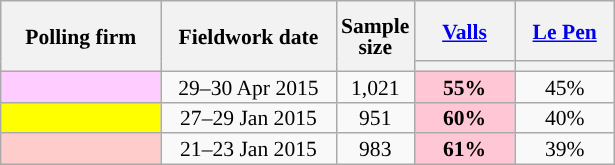<table class="wikitable sortable" style="text-align:center;font-size:90%;line-height:14px;">
<tr style="height:40px;">
<th style="width:100px;" rowspan="2">Polling firm</th>
<th style="width:110px;" rowspan="2">Fieldwork date</th>
<th style="width:35px;" rowspan="2">Sample<br>size</th>
<th class="unsortable" style="width:60px;"><a href='#'>Valls</a><br></th>
<th class="unsortable" style="width:60px;"><a href='#'>Le Pen</a><br></th>
</tr>
<tr>
<th style="background:"></th>
<th style="background:"></th>
</tr>
<tr>
<td style="background:#FFCCFF;"></td>
<td data-sort-value="2015-04-30">29–30 Apr 2015</td>
<td>1,021</td>
<td style="background:#FFC6D5;"><strong>55%</strong></td>
<td>45%</td>
</tr>
<tr>
<td style="background:yellow;"> </td>
<td data-sort-value="2015-01-29">27–29 Jan 2015</td>
<td>951</td>
<td style="background:#FFC6D5;"><strong>60%</strong></td>
<td>40%</td>
</tr>
<tr>
<td style="background:#FFCCCC;"></td>
<td data-sort-value="2015-01-23">21–23 Jan 2015</td>
<td>983</td>
<td style="background:#FFC6D5;"><strong>61%</strong></td>
<td>39%</td>
</tr>
</table>
